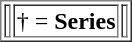<table style="float: right;" border="1">
<tr>
<td></td>
<td rowspan="2">† = <strong>Series</strong></td>
<td></td>
</tr>
</table>
